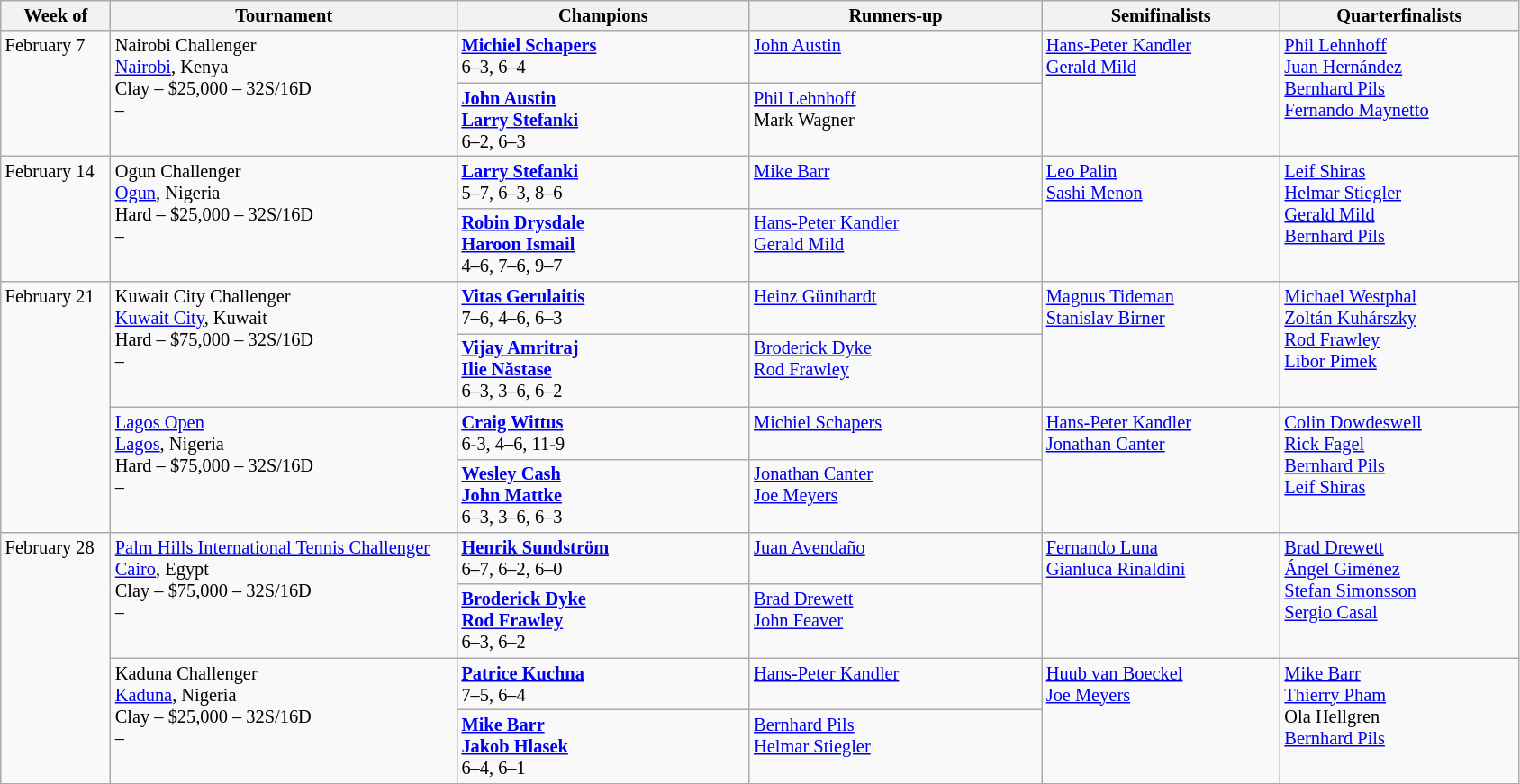<table class="wikitable" style="font-size:85%;">
<tr>
<th width="75">Week of</th>
<th width="250">Tournament</th>
<th width="210">Champions</th>
<th width="210">Runners-up</th>
<th width="170">Semifinalists</th>
<th width="170">Quarterfinalists</th>
</tr>
<tr valign="top">
<td rowspan="2">February 7</td>
<td rowspan="2">Nairobi Challenger<br> <a href='#'>Nairobi</a>, Kenya<br>Clay – $25,000 – 32S/16D<br>  – </td>
<td> <strong><a href='#'>Michiel Schapers</a></strong> <br>6–3, 6–4</td>
<td> <a href='#'>John Austin</a></td>
<td rowspan="2"> <a href='#'>Hans-Peter Kandler</a> <br>  <a href='#'>Gerald Mild</a></td>
<td rowspan="2"> <a href='#'>Phil Lehnhoff</a> <br> <a href='#'>Juan Hernández</a> <br> <a href='#'>Bernhard Pils</a> <br>  <a href='#'>Fernando Maynetto</a></td>
</tr>
<tr valign="top">
<td> <strong><a href='#'>John Austin</a></strong> <br> <strong><a href='#'>Larry Stefanki</a></strong><br>6–2, 6–3</td>
<td> <a href='#'>Phil Lehnhoff</a> <br>  Mark Wagner</td>
</tr>
<tr valign="top">
<td rowspan="2">February 14</td>
<td rowspan="2">Ogun Challenger<br> <a href='#'>Ogun</a>, Nigeria<br>Hard – $25,000 – 32S/16D<br>  – </td>
<td> <strong><a href='#'>Larry Stefanki</a></strong> <br>5–7, 6–3, 8–6</td>
<td> <a href='#'>Mike Barr</a></td>
<td rowspan="2"> <a href='#'>Leo Palin</a> <br>  <a href='#'>Sashi Menon</a></td>
<td rowspan="2"> <a href='#'>Leif Shiras</a> <br> <a href='#'>Helmar Stiegler</a> <br> <a href='#'>Gerald Mild</a> <br>  <a href='#'>Bernhard Pils</a></td>
</tr>
<tr valign="top">
<td> <strong><a href='#'>Robin Drysdale</a></strong> <br> <strong><a href='#'>Haroon Ismail</a></strong><br>4–6, 7–6, 9–7</td>
<td> <a href='#'>Hans-Peter Kandler</a> <br>  <a href='#'>Gerald Mild</a></td>
</tr>
<tr valign="top">
<td rowspan="4">February 21</td>
<td rowspan="2">Kuwait City Challenger<br> <a href='#'>Kuwait City</a>, Kuwait<br>Hard – $75,000 – 32S/16D<br>  – </td>
<td> <strong><a href='#'>Vitas Gerulaitis</a></strong> <br>7–6, 4–6, 6–3</td>
<td> <a href='#'>Heinz Günthardt</a></td>
<td rowspan="2"> <a href='#'>Magnus Tideman</a> <br>  <a href='#'>Stanislav Birner</a></td>
<td rowspan="2"> <a href='#'>Michael Westphal</a> <br> <a href='#'>Zoltán Kuhárszky</a> <br> <a href='#'>Rod Frawley</a> <br>  <a href='#'>Libor Pimek</a></td>
</tr>
<tr valign="top">
<td> <strong><a href='#'>Vijay Amritraj</a></strong> <br> <strong><a href='#'>Ilie Năstase</a></strong><br>6–3, 3–6, 6–2</td>
<td> <a href='#'>Broderick Dyke</a> <br>  <a href='#'>Rod Frawley</a></td>
</tr>
<tr valign="top">
<td rowspan="2"><a href='#'>Lagos Open</a><br> <a href='#'>Lagos</a>, Nigeria<br>Hard – $75,000 – 32S/16D<br>  – </td>
<td> <strong><a href='#'>Craig Wittus</a></strong> <br>6-3, 4–6, 11-9</td>
<td> <a href='#'>Michiel Schapers</a></td>
<td rowspan="2"> <a href='#'>Hans-Peter Kandler</a> <br>  <a href='#'>Jonathan Canter</a></td>
<td rowspan="2"> <a href='#'>Colin Dowdeswell</a> <br> <a href='#'>Rick Fagel</a> <br> <a href='#'>Bernhard Pils</a> <br>  <a href='#'>Leif Shiras</a></td>
</tr>
<tr valign="top">
<td> <strong><a href='#'>Wesley Cash</a></strong> <br> <strong><a href='#'>John Mattke</a></strong><br>6–3, 3–6, 6–3</td>
<td> <a href='#'>Jonathan Canter</a> <br>  <a href='#'>Joe Meyers</a></td>
</tr>
<tr valign="top">
<td rowspan="4">February 28</td>
<td rowspan="2"><a href='#'>Palm Hills International Tennis Challenger</a><br> <a href='#'>Cairo</a>, Egypt<br>Clay – $75,000 – 32S/16D<br>  – </td>
<td> <strong><a href='#'>Henrik Sundström</a></strong> <br>6–7, 6–2, 6–0</td>
<td> <a href='#'>Juan Avendaño</a></td>
<td rowspan="2"> <a href='#'>Fernando Luna</a> <br>  <a href='#'>Gianluca Rinaldini</a></td>
<td rowspan="2"> <a href='#'>Brad Drewett</a> <br> <a href='#'>Ángel Giménez</a> <br> <a href='#'>Stefan Simonsson</a> <br>  <a href='#'>Sergio Casal</a></td>
</tr>
<tr valign="top">
<td> <strong><a href='#'>Broderick Dyke</a></strong> <br> <strong><a href='#'>Rod Frawley</a></strong><br>6–3, 6–2</td>
<td> <a href='#'>Brad Drewett</a> <br>  <a href='#'>John Feaver</a></td>
</tr>
<tr valign="top">
<td rowspan="2">Kaduna Challenger<br> <a href='#'>Kaduna</a>, Nigeria<br>Clay – $25,000 – 32S/16D<br>  – </td>
<td> <strong><a href='#'>Patrice Kuchna</a></strong> <br>7–5, 6–4</td>
<td> <a href='#'>Hans-Peter Kandler</a></td>
<td rowspan="2"> <a href='#'>Huub van Boeckel</a> <br>  <a href='#'>Joe Meyers</a></td>
<td rowspan="2"> <a href='#'>Mike Barr</a> <br> <a href='#'>Thierry Pham</a> <br> Ola Hellgren <br>  <a href='#'>Bernhard Pils</a></td>
</tr>
<tr valign="top">
<td> <strong><a href='#'>Mike Barr</a></strong> <br> <strong><a href='#'>Jakob Hlasek</a></strong><br>6–4, 6–1</td>
<td> <a href='#'>Bernhard Pils</a> <br>  <a href='#'>Helmar Stiegler</a></td>
</tr>
</table>
